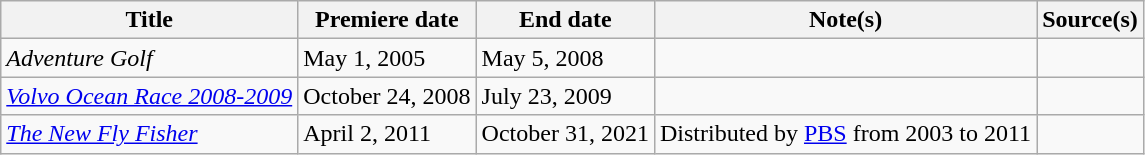<table class="wikitable sortable">
<tr>
<th>Title</th>
<th>Premiere date</th>
<th>End date</th>
<th>Note(s)</th>
<th>Source(s)</th>
</tr>
<tr>
<td><em>Adventure Golf</em></td>
<td>May 1, 2005</td>
<td>May 5, 2008</td>
<td></td>
<td></td>
</tr>
<tr>
<td><em><a href='#'>Volvo Ocean Race 2008-2009</a></em></td>
<td>October 24, 2008</td>
<td>July 23, 2009</td>
<td></td>
<td></td>
</tr>
<tr>
<td><em><a href='#'>The New Fly Fisher</a></em></td>
<td>April 2, 2011</td>
<td>October 31, 2021</td>
<td>Distributed by <a href='#'>PBS</a> from 2003 to 2011</td>
<td></td>
</tr>
</table>
